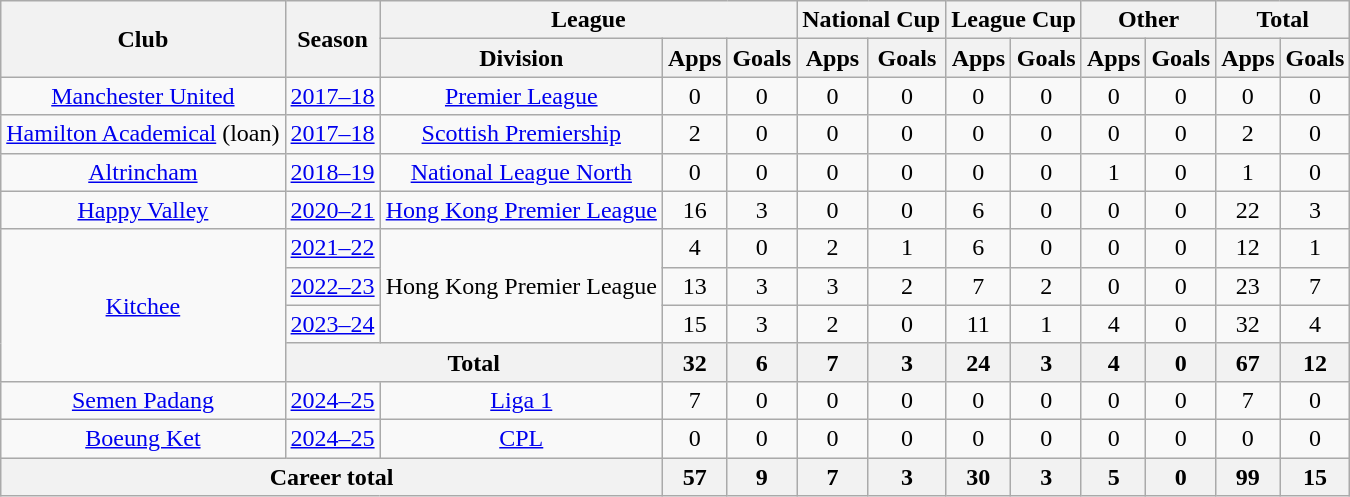<table class=wikitable style="text-align: center">
<tr>
<th rowspan=2>Club</th>
<th rowspan=2>Season</th>
<th colspan=3>League</th>
<th colspan=2>National Cup</th>
<th colspan=2>League Cup</th>
<th colspan=2>Other</th>
<th colspan=2>Total</th>
</tr>
<tr>
<th>Division</th>
<th>Apps</th>
<th>Goals</th>
<th>Apps</th>
<th>Goals</th>
<th>Apps</th>
<th>Goals</th>
<th>Apps</th>
<th>Goals</th>
<th>Apps</th>
<th>Goals</th>
</tr>
<tr>
<td><a href='#'>Manchester United</a></td>
<td><a href='#'>2017–18</a></td>
<td><a href='#'>Premier League</a></td>
<td>0</td>
<td>0</td>
<td>0</td>
<td>0</td>
<td>0</td>
<td>0</td>
<td>0</td>
<td>0</td>
<td>0</td>
<td>0</td>
</tr>
<tr>
<td><a href='#'>Hamilton Academical</a> (loan)</td>
<td><a href='#'>2017–18</a></td>
<td><a href='#'>Scottish Premiership</a></td>
<td>2</td>
<td>0</td>
<td>0</td>
<td>0</td>
<td>0</td>
<td>0</td>
<td>0</td>
<td>0</td>
<td>2</td>
<td>0</td>
</tr>
<tr>
<td><a href='#'>Altrincham</a></td>
<td><a href='#'>2018–19</a></td>
<td><a href='#'>National League North</a></td>
<td>0</td>
<td>0</td>
<td>0</td>
<td>0</td>
<td>0</td>
<td>0</td>
<td>1</td>
<td>0</td>
<td>1</td>
<td>0</td>
</tr>
<tr>
<td><a href='#'>Happy Valley</a></td>
<td><a href='#'>2020–21</a></td>
<td><a href='#'>Hong Kong Premier League</a></td>
<td>16</td>
<td>3</td>
<td>0</td>
<td>0</td>
<td>6</td>
<td>0</td>
<td>0</td>
<td>0</td>
<td>22</td>
<td>3</td>
</tr>
<tr>
<td rowspan=4><a href='#'>Kitchee</a></td>
<td><a href='#'>2021–22</a></td>
<td rowspan=3>Hong Kong Premier League</td>
<td>4</td>
<td>0</td>
<td>2</td>
<td>1</td>
<td>6</td>
<td>0</td>
<td>0</td>
<td>0</td>
<td>12</td>
<td>1</td>
</tr>
<tr>
<td><a href='#'>2022–23</a></td>
<td>13</td>
<td>3</td>
<td>3</td>
<td>2</td>
<td>7</td>
<td>2</td>
<td>0</td>
<td>0</td>
<td>23</td>
<td>7</td>
</tr>
<tr>
<td><a href='#'>2023–24</a></td>
<td>15</td>
<td>3</td>
<td>2</td>
<td>0</td>
<td>11</td>
<td>1</td>
<td>4</td>
<td>0</td>
<td>32</td>
<td>4</td>
</tr>
<tr>
<th colspan="2">Total</th>
<th>32</th>
<th>6</th>
<th>7</th>
<th>3</th>
<th>24</th>
<th>3</th>
<th>4</th>
<th>0</th>
<th>67</th>
<th>12</th>
</tr>
<tr>
<td><a href='#'>Semen Padang</a></td>
<td><a href='#'>2024–25</a></td>
<td><a href='#'>Liga 1</a></td>
<td>7</td>
<td>0</td>
<td>0</td>
<td>0</td>
<td>0</td>
<td>0</td>
<td>0</td>
<td>0</td>
<td>7</td>
<td>0</td>
</tr>
<tr>
<td><a href='#'>Boeung Ket</a></td>
<td><a href='#'>2024–25</a></td>
<td><a href='#'>CPL</a></td>
<td>0</td>
<td>0</td>
<td>0</td>
<td>0</td>
<td>0</td>
<td>0</td>
<td>0</td>
<td>0</td>
<td>0</td>
<td>0</td>
</tr>
<tr>
<th colspan="3">Career total</th>
<th>57</th>
<th>9</th>
<th>7</th>
<th>3</th>
<th>30</th>
<th>3</th>
<th>5</th>
<th>0</th>
<th>99</th>
<th>15</th>
</tr>
</table>
